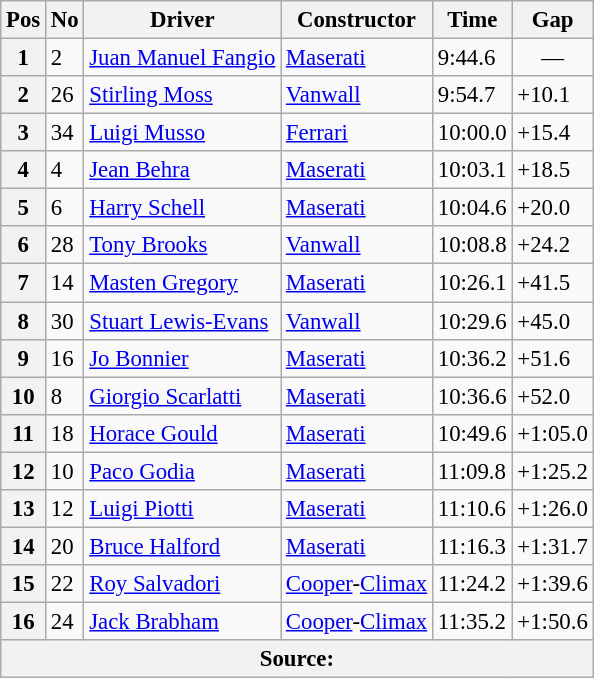<table class="wikitable sortable" style="font-size: 95%">
<tr>
<th>Pos</th>
<th>No</th>
<th>Driver</th>
<th>Constructor</th>
<th>Time</th>
<th>Gap</th>
</tr>
<tr>
<th>1</th>
<td>2</td>
<td> <a href='#'>Juan Manuel Fangio</a></td>
<td><a href='#'>Maserati</a></td>
<td>9:44.6</td>
<td align="center">—</td>
</tr>
<tr>
<th>2</th>
<td>26</td>
<td> <a href='#'>Stirling Moss</a></td>
<td><a href='#'>Vanwall</a></td>
<td>9:54.7</td>
<td>+10.1</td>
</tr>
<tr>
<th>3</th>
<td>34</td>
<td> <a href='#'>Luigi Musso</a></td>
<td><a href='#'>Ferrari</a></td>
<td>10:00.0</td>
<td>+15.4</td>
</tr>
<tr>
<th>4</th>
<td>4</td>
<td> <a href='#'>Jean Behra</a></td>
<td><a href='#'>Maserati</a></td>
<td>10:03.1</td>
<td>+18.5</td>
</tr>
<tr>
<th>5</th>
<td>6</td>
<td> <a href='#'>Harry Schell</a></td>
<td><a href='#'>Maserati</a></td>
<td>10:04.6</td>
<td>+20.0</td>
</tr>
<tr>
<th>6</th>
<td>28</td>
<td> <a href='#'>Tony Brooks</a></td>
<td><a href='#'>Vanwall</a></td>
<td>10:08.8</td>
<td>+24.2</td>
</tr>
<tr>
<th>7</th>
<td>14</td>
<td> <a href='#'>Masten Gregory</a></td>
<td><a href='#'>Maserati</a></td>
<td>10:26.1</td>
<td>+41.5</td>
</tr>
<tr>
<th>8</th>
<td>30</td>
<td> <a href='#'>Stuart Lewis-Evans</a></td>
<td><a href='#'>Vanwall</a></td>
<td>10:29.6</td>
<td>+45.0</td>
</tr>
<tr>
<th>9</th>
<td>16</td>
<td> <a href='#'>Jo Bonnier</a></td>
<td><a href='#'>Maserati</a></td>
<td>10:36.2</td>
<td>+51.6</td>
</tr>
<tr>
<th>10</th>
<td>8</td>
<td> <a href='#'>Giorgio Scarlatti</a></td>
<td><a href='#'>Maserati</a></td>
<td>10:36.6</td>
<td>+52.0</td>
</tr>
<tr>
<th>11</th>
<td>18</td>
<td> <a href='#'>Horace Gould</a></td>
<td><a href='#'>Maserati</a></td>
<td>10:49.6</td>
<td>+1:05.0</td>
</tr>
<tr>
<th>12</th>
<td>10</td>
<td> <a href='#'>Paco Godia</a></td>
<td><a href='#'>Maserati</a></td>
<td>11:09.8</td>
<td>+1:25.2</td>
</tr>
<tr>
<th>13</th>
<td>12</td>
<td> <a href='#'>Luigi Piotti</a></td>
<td><a href='#'>Maserati</a></td>
<td>11:10.6</td>
<td>+1:26.0</td>
</tr>
<tr>
<th>14</th>
<td>20</td>
<td> <a href='#'>Bruce Halford</a></td>
<td><a href='#'>Maserati</a></td>
<td>11:16.3</td>
<td>+1:31.7</td>
</tr>
<tr>
<th>15</th>
<td>22</td>
<td> <a href='#'>Roy Salvadori</a></td>
<td><a href='#'>Cooper</a>-<a href='#'>Climax</a></td>
<td>11:24.2</td>
<td>+1:39.6</td>
</tr>
<tr>
<th>16</th>
<td>24</td>
<td> <a href='#'>Jack Brabham</a></td>
<td><a href='#'>Cooper</a>-<a href='#'>Climax</a></td>
<td>11:35.2</td>
<td>+1:50.6</td>
</tr>
<tr>
<th colspan="6">Source:</th>
</tr>
</table>
